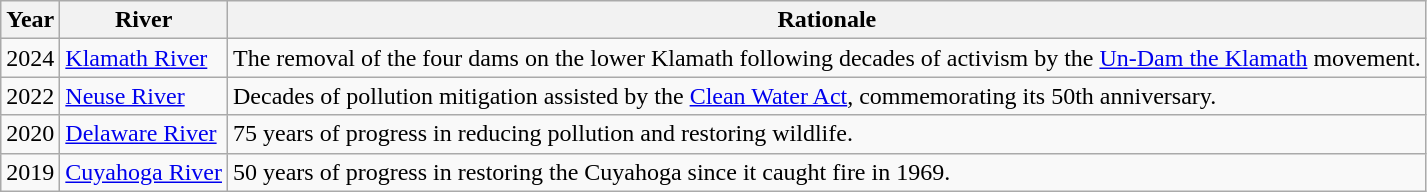<table class="wikitable sortable">
<tr>
<th>Year</th>
<th>River</th>
<th>Rationale</th>
</tr>
<tr>
<td>2024</td>
<td><a href='#'>Klamath River</a></td>
<td>The removal of the four dams on the lower Klamath following decades of activism by the <a href='#'>Un-Dam the Klamath</a> movement.</td>
</tr>
<tr>
<td>2022</td>
<td><a href='#'>Neuse River</a></td>
<td>Decades of pollution mitigation assisted by the <a href='#'>Clean Water Act</a>, commemorating its 50th anniversary.</td>
</tr>
<tr>
<td>2020</td>
<td><a href='#'>Delaware River</a></td>
<td>75 years of progress in reducing pollution and restoring wildlife.</td>
</tr>
<tr>
<td>2019</td>
<td><a href='#'>Cuyahoga River</a></td>
<td>50 years of progress in restoring the Cuyahoga since it caught fire in 1969.</td>
</tr>
</table>
